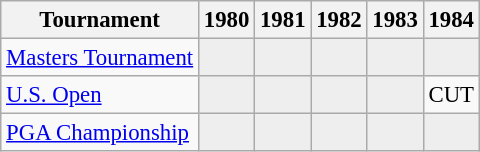<table class="wikitable" style="font-size:95%;text-align:center;">
<tr>
<th>Tournament</th>
<th>1980</th>
<th>1981</th>
<th>1982</th>
<th>1983</th>
<th>1984</th>
</tr>
<tr>
<td align=left><a href='#'>Masters Tournament</a></td>
<td style="background:#eeeeee;"></td>
<td style="background:#eeeeee;"></td>
<td style="background:#eeeeee;"></td>
<td style="background:#eeeeee;"></td>
<td style="background:#eeeeee;"></td>
</tr>
<tr>
<td align=left><a href='#'>U.S. Open</a></td>
<td style="background:#eeeeee;"></td>
<td style="background:#eeeeee;"></td>
<td style="background:#eeeeee;"></td>
<td style="background:#eeeeee;"></td>
<td>CUT</td>
</tr>
<tr>
<td align=left><a href='#'>PGA Championship</a></td>
<td style="background:#eeeeee;"></td>
<td style="background:#eeeeee;"></td>
<td style="background:#eeeeee;"></td>
<td style="background:#eeeeee;"></td>
<td style="background:#eeeeee;"></td>
</tr>
</table>
